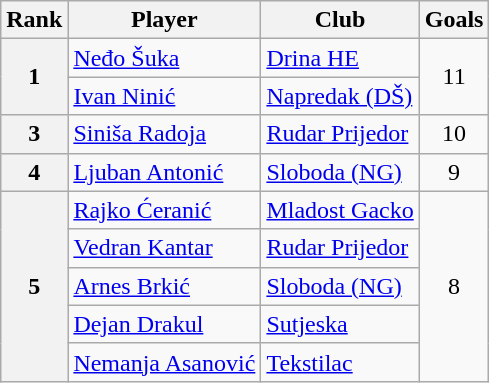<table class="wikitable" style="text-align:center">
<tr>
<th>Rank</th>
<th>Player</th>
<th>Club</th>
<th>Goals</th>
</tr>
<tr>
<th rowspan="2">1</th>
<td align="left"> <a href='#'>Neđo Šuka</a></td>
<td align="left"><a href='#'>Drina HE</a></td>
<td rowspan="2">11</td>
</tr>
<tr>
<td align="left"> <a href='#'>Ivan Ninić</a></td>
<td align="left"><a href='#'>Napredak (DŠ)</a></td>
</tr>
<tr>
<th rowspan="1">3</th>
<td align="left"> <a href='#'>Siniša Radoja</a></td>
<td align="left"><a href='#'>Rudar Prijedor</a></td>
<td rowspan="1">10</td>
</tr>
<tr>
<th rowspan="1">4</th>
<td align="left"> <a href='#'>Ljuban Antonić</a></td>
<td align="left"><a href='#'>Sloboda (NG)</a></td>
<td>9</td>
</tr>
<tr>
<th rowspan="5">5</th>
<td align="left"> <a href='#'>Rajko Ćeranić</a></td>
<td align="left"><a href='#'>Mladost Gacko</a></td>
<td rowspan="5">8</td>
</tr>
<tr>
<td align="left"> <a href='#'>Vedran Kantar</a></td>
<td align="left"><a href='#'>Rudar Prijedor</a></td>
</tr>
<tr>
<td align="left"> <a href='#'>Arnes Brkić</a></td>
<td align="left"><a href='#'>Sloboda (NG)</a></td>
</tr>
<tr>
<td align="left"> <a href='#'>Dejan Drakul</a></td>
<td align="left"><a href='#'>Sutjeska</a></td>
</tr>
<tr>
<td align="left"> <a href='#'>Nemanja Asanović</a></td>
<td align="left"><a href='#'>Tekstilac</a></td>
</tr>
</table>
